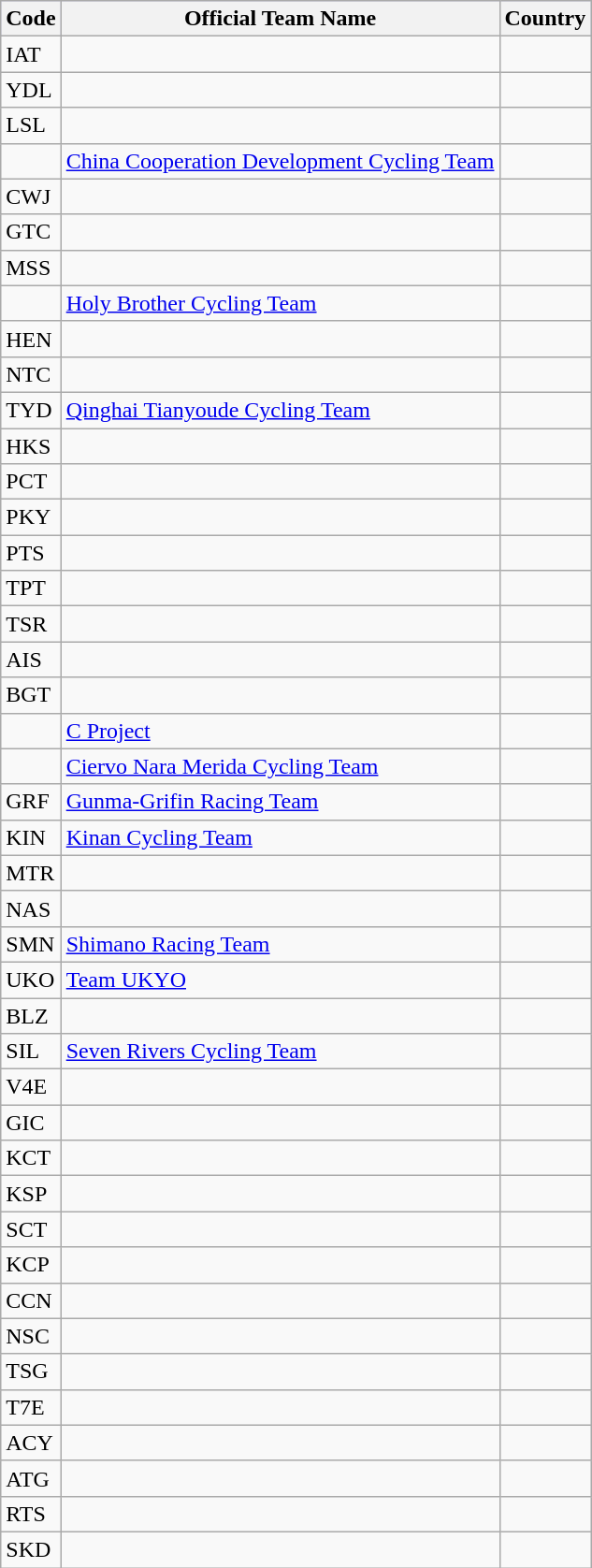<table class="wikitable">
<tr style="background:#ccf;">
<th>Code</th>
<th>Official Team Name</th>
<th>Country</th>
</tr>
<tr>
<td>IAT</td>
<td></td>
<td></td>
</tr>
<tr>
<td>YDL</td>
<td></td>
<td></td>
</tr>
<tr>
<td>LSL</td>
<td></td>
<td></td>
</tr>
<tr>
<td></td>
<td><a href='#'>China Cooperation Development Cycling Team</a></td>
<td></td>
</tr>
<tr>
<td>CWJ</td>
<td></td>
<td></td>
</tr>
<tr>
<td>GTC</td>
<td></td>
<td></td>
</tr>
<tr>
<td>MSS</td>
<td></td>
<td></td>
</tr>
<tr>
<td></td>
<td><a href='#'>Holy Brother Cycling Team</a></td>
<td></td>
</tr>
<tr>
<td>HEN</td>
<td></td>
<td></td>
</tr>
<tr>
<td>NTC</td>
<td></td>
<td></td>
</tr>
<tr>
<td>TYD</td>
<td><a href='#'>Qinghai Tianyoude Cycling Team</a></td>
<td></td>
</tr>
<tr>
<td>HKS</td>
<td></td>
<td></td>
</tr>
<tr>
<td>PCT</td>
<td></td>
<td></td>
</tr>
<tr>
<td>PKY</td>
<td></td>
<td></td>
</tr>
<tr>
<td>PTS</td>
<td></td>
<td></td>
</tr>
<tr>
<td>TPT</td>
<td></td>
<td></td>
</tr>
<tr>
<td>TSR</td>
<td></td>
<td></td>
</tr>
<tr>
<td>AIS</td>
<td></td>
<td></td>
</tr>
<tr>
<td>BGT</td>
<td></td>
<td></td>
</tr>
<tr>
<td></td>
<td><a href='#'>C Project</a></td>
<td></td>
</tr>
<tr>
<td></td>
<td><a href='#'>Ciervo Nara Merida Cycling Team</a></td>
<td></td>
</tr>
<tr>
<td>GRF</td>
<td><a href='#'>Gunma-Grifin Racing Team</a></td>
<td></td>
</tr>
<tr>
<td>KIN</td>
<td><a href='#'>Kinan Cycling Team</a></td>
<td></td>
</tr>
<tr>
<td>MTR</td>
<td></td>
<td></td>
</tr>
<tr>
<td>NAS</td>
<td></td>
<td></td>
</tr>
<tr>
<td>SMN</td>
<td><a href='#'>Shimano Racing Team</a></td>
<td></td>
</tr>
<tr>
<td>UKO</td>
<td><a href='#'>Team UKYO</a></td>
<td></td>
</tr>
<tr>
<td>BLZ</td>
<td></td>
<td></td>
</tr>
<tr>
<td>SIL</td>
<td><a href='#'>Seven Rivers Cycling Team</a></td>
<td></td>
</tr>
<tr>
<td>V4E</td>
<td></td>
<td></td>
</tr>
<tr>
<td>GIC</td>
<td></td>
<td></td>
</tr>
<tr>
<td>KCT</td>
<td></td>
<td></td>
</tr>
<tr>
<td>KSP</td>
<td></td>
<td></td>
</tr>
<tr>
<td>SCT</td>
<td></td>
<td></td>
</tr>
<tr>
<td>KCP</td>
<td></td>
<td></td>
</tr>
<tr>
<td>CCN</td>
<td></td>
<td></td>
</tr>
<tr>
<td>NSC</td>
<td></td>
<td></td>
</tr>
<tr>
<td>TSG</td>
<td></td>
<td></td>
</tr>
<tr>
<td>T7E</td>
<td></td>
<td></td>
</tr>
<tr>
<td>ACY</td>
<td></td>
<td></td>
</tr>
<tr>
<td>ATG</td>
<td></td>
<td></td>
</tr>
<tr>
<td>RTS</td>
<td></td>
<td></td>
</tr>
<tr>
<td>SKD</td>
<td></td>
<td></td>
</tr>
</table>
